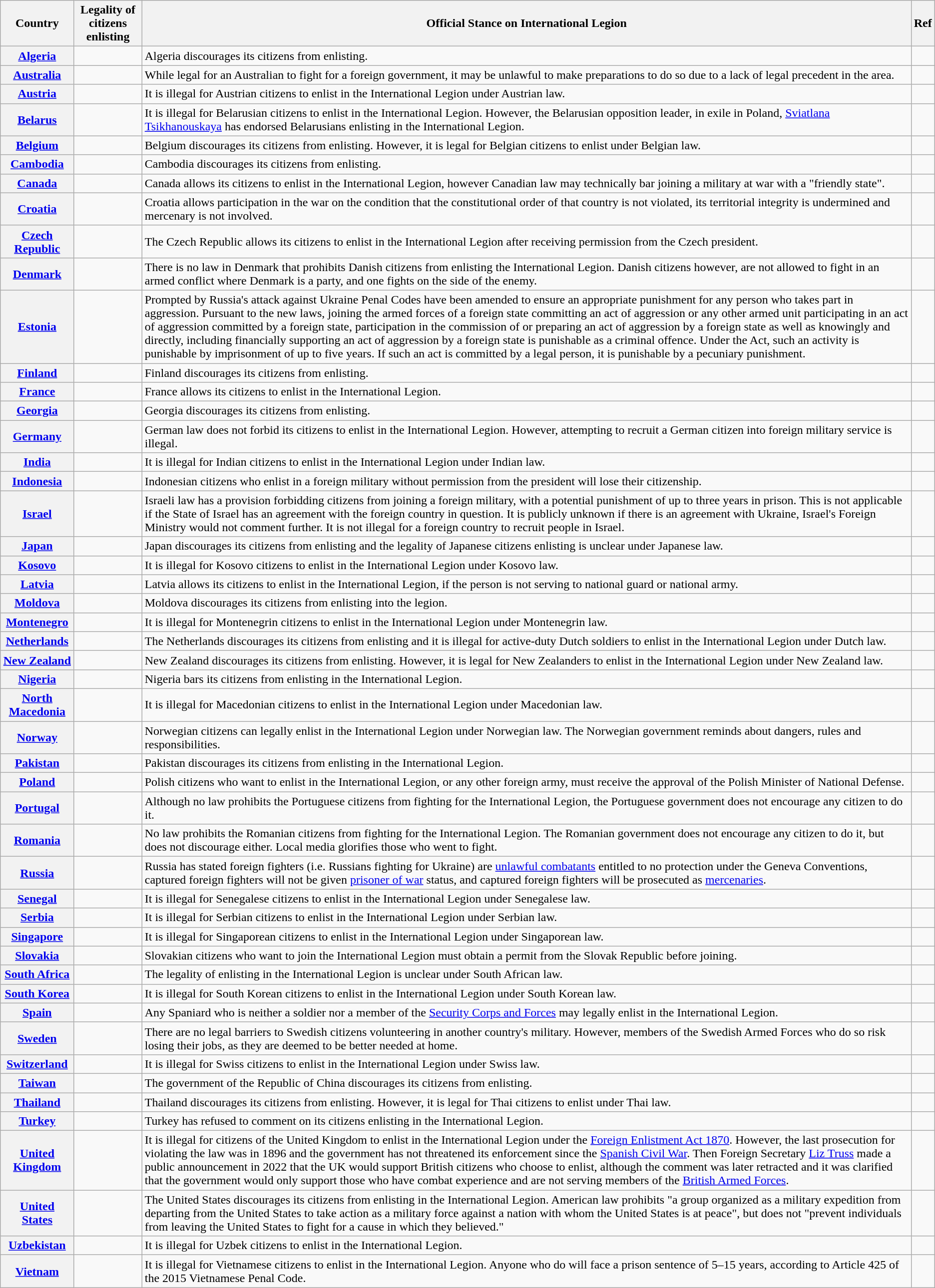<table class="wikitable sortable" style="width:auto; text-align:left;">
<tr>
<th>Country</th>
<th>Legality of citizens enlisting</th>
<th>Official Stance on International Legion</th>
<th>Ref</th>
</tr>
<tr>
<th><a href='#'>Algeria</a></th>
<td></td>
<td>Algeria discourages its citizens from enlisting.</td>
<td></td>
</tr>
<tr>
<th><a href='#'>Australia</a></th>
<td></td>
<td>While legal for an Australian to fight for a foreign government, it may be unlawful to make preparations to do so due to a lack of legal precedent in the area.</td>
<td></td>
</tr>
<tr>
<th><a href='#'>Austria</a></th>
<td></td>
<td>It is illegal for Austrian citizens to enlist in the International Legion under Austrian law.</td>
<td></td>
</tr>
<tr>
<th><a href='#'>Belarus</a></th>
<td></td>
<td>It is illegal for Belarusian citizens to enlist in the International Legion. However, the Belarusian opposition leader, in exile in Poland, <a href='#'>Sviatlana Tsikhanouskaya</a> has endorsed Belarusians enlisting in the International Legion.</td>
<td></td>
</tr>
<tr>
<th><a href='#'>Belgium</a></th>
<td></td>
<td>Belgium discourages its citizens from enlisting. However, it is legal for Belgian citizens to enlist under Belgian law.</td>
<td></td>
</tr>
<tr>
<th><a href='#'>Cambodia</a></th>
<td></td>
<td>Cambodia discourages its citizens from enlisting.</td>
<td></td>
</tr>
<tr>
<th><a href='#'>Canada</a></th>
<td></td>
<td>Canada allows its citizens to enlist in the International Legion, however Canadian law may technically bar joining a military at war with a "friendly state".</td>
<td></td>
</tr>
<tr>
<th><a href='#'>Croatia</a></th>
<td></td>
<td>Croatia allows participation in the war on the condition that the constitutional order of that country is not violated, its territorial integrity is undermined and mercenary is not involved.</td>
<td></td>
</tr>
<tr>
<th><a href='#'>Czech Republic</a></th>
<td></td>
<td>The Czech Republic allows its citizens to enlist in the International Legion after receiving permission from the Czech president.</td>
<td></td>
</tr>
<tr>
<th><a href='#'>Denmark</a></th>
<td></td>
<td>There is no law in Denmark that prohibits Danish citizens from enlisting the International Legion. Danish citizens however, are not allowed to fight in an armed conflict where Denmark is a party, and one fights on the side of the enemy.</td>
<td></td>
</tr>
<tr>
<th><a href='#'>Estonia</a></th>
<td></td>
<td>Prompted by Russia's attack against Ukraine Penal Codes have been amended to ensure an appropriate punishment for any person who takes part in aggression. Pursuant to the new laws, joining the armed forces of a foreign state committing an act of aggression or any other armed unit participating in an act of aggression committed by a foreign state, participation in the commission of or preparing an act of aggression by a foreign state as well as knowingly and directly, including financially supporting an act of aggression by a foreign state is punishable as a criminal offence. Under the Act, such an activity is punishable by imprisonment of up to five years. If such an act is committed by a legal person, it is punishable by a pecuniary punishment.</td>
<td></td>
</tr>
<tr>
<th><a href='#'>Finland</a></th>
<td></td>
<td>Finland discourages its citizens from enlisting.</td>
<td></td>
</tr>
<tr>
<th><a href='#'>France</a></th>
<td></td>
<td>France allows its citizens to enlist in the International Legion.</td>
<td></td>
</tr>
<tr>
<th><a href='#'>Georgia</a></th>
<td></td>
<td>Georgia discourages its citizens from enlisting.</td>
<td></td>
</tr>
<tr>
<th><a href='#'>Germany</a></th>
<td></td>
<td>German law does not forbid its citizens to enlist in the International Legion. However, attempting to recruit a German citizen into foreign military service is illegal.</td>
<td></td>
</tr>
<tr>
<th><a href='#'>India</a></th>
<td></td>
<td>It is illegal for Indian citizens to enlist in the International Legion under Indian law.</td>
<td></td>
</tr>
<tr>
<th><a href='#'>Indonesia</a></th>
<td></td>
<td>Indonesian citizens who enlist in a foreign military without permission from the president will lose their citizenship.</td>
<td></td>
</tr>
<tr>
<th><a href='#'>Israel</a></th>
<td></td>
<td>Israeli law has a provision forbidding citizens from joining a foreign military, with a potential punishment of up to three years in prison. This is not applicable if the State of Israel has an agreement with the foreign country in question. It is publicly unknown if there is an agreement with Ukraine, Israel's Foreign Ministry would not comment further. It is not illegal for a foreign country to recruit people in Israel.</td>
<td></td>
</tr>
<tr>
<th><a href='#'>Japan</a></th>
<td></td>
<td>Japan discourages its citizens from enlisting and the legality of Japanese citizens enlisting is unclear under Japanese law.</td>
<td></td>
</tr>
<tr>
<th><a href='#'>Kosovo</a></th>
<td></td>
<td>It is illegal for Kosovo citizens to enlist in the International Legion under Kosovo law.</td>
<td></td>
</tr>
<tr>
<th><a href='#'>Latvia</a></th>
<td></td>
<td>Latvia allows its citizens to enlist in the International Legion, if the person is not serving to national guard or national army.</td>
<td></td>
</tr>
<tr>
<th><a href='#'>Moldova</a></th>
<td></td>
<td>Moldova discourages its citizens from enlisting into the legion.</td>
<td></td>
</tr>
<tr>
<th><a href='#'>Montenegro</a></th>
<td></td>
<td>It is illegal for Montenegrin citizens to enlist in the International Legion under Montenegrin law.</td>
<td></td>
</tr>
<tr>
<th><a href='#'>Netherlands</a></th>
<td></td>
<td>The Netherlands discourages its citizens from enlisting and it is illegal for active-duty Dutch soldiers to enlist in the International Legion under Dutch law.</td>
<td></td>
</tr>
<tr>
<th><a href='#'>New Zealand</a></th>
<td></td>
<td>New Zealand discourages its citizens from enlisting. However, it is legal for New Zealanders to enlist in the International Legion under New Zealand law.</td>
<td></td>
</tr>
<tr>
<th><a href='#'>Nigeria</a></th>
<td></td>
<td>Nigeria bars its citizens from enlisting in the International Legion.</td>
<td></td>
</tr>
<tr>
<th><a href='#'>North Macedonia</a></th>
<td></td>
<td>It is illegal for Macedonian citizens to enlist in the International Legion under Macedonian law.</td>
<td></td>
</tr>
<tr>
<th><a href='#'>Norway</a></th>
<td></td>
<td>Norwegian citizens can legally enlist in the International Legion under Norwegian law.  The Norwegian government reminds about dangers, rules and responsibilities.</td>
<td></td>
</tr>
<tr>
<th><a href='#'>Pakistan</a></th>
<td></td>
<td>Pakistan discourages its citizens from enlisting in the International Legion.</td>
<td></td>
</tr>
<tr>
<th><a href='#'>Poland</a></th>
<td></td>
<td>Polish citizens who want to enlist in the International Legion, or any other foreign army, must receive the approval of the Polish Minister of National Defense.</td>
<td></td>
</tr>
<tr>
<th><a href='#'>Portugal</a></th>
<td></td>
<td>Although no law prohibits the Portuguese citizens from fighting for the International Legion, the Portuguese government does not encourage any citizen to do it.</td>
<td></td>
</tr>
<tr>
<th><a href='#'>Romania</a></th>
<td></td>
<td>No law prohibits the Romanian citizens from fighting for the International Legion. The Romanian government does not encourage any citizen to do it, but does not discourage either. Local media glorifies those who went to fight.</td>
<td></td>
</tr>
<tr>
<th><a href='#'>Russia</a></th>
<td></td>
<td>Russia has stated foreign fighters (i.e. Russians fighting for Ukraine) are <a href='#'>unlawful combatants</a> entitled to no protection under the Geneva Conventions, captured foreign fighters will not be given <a href='#'>prisoner of war</a> status, and captured foreign fighters will be prosecuted as <a href='#'>mercenaries</a>.</td>
<td></td>
</tr>
<tr>
<th><a href='#'>Senegal</a></th>
<td></td>
<td>It is illegal for Senegalese citizens to enlist in the International Legion under Senegalese law.</td>
<td></td>
</tr>
<tr>
<th><a href='#'>Serbia</a></th>
<td></td>
<td>It is illegal for Serbian citizens to enlist in the International Legion under Serbian law.</td>
<td></td>
</tr>
<tr>
<th><a href='#'>Singapore</a></th>
<td></td>
<td>It is illegal for Singaporean citizens to enlist in the International Legion under Singaporean law.</td>
<td></td>
</tr>
<tr>
<th><a href='#'>Slovakia</a></th>
<td></td>
<td>Slovakian citizens who want to join the International Legion must obtain a permit from the Slovak Republic before joining.</td>
<td></td>
</tr>
<tr>
<th><a href='#'>South Africa</a></th>
<td></td>
<td>The legality of enlisting in the International Legion is unclear under South African law.</td>
<td></td>
</tr>
<tr>
<th><a href='#'>South Korea</a></th>
<td></td>
<td>It is illegal for South Korean citizens to enlist in the International Legion under South Korean law.</td>
<td></td>
</tr>
<tr>
<th><a href='#'>Spain</a></th>
<td></td>
<td>Any Spaniard who is neither a soldier nor a member of the <a href='#'>Security Corps and Forces</a> may legally enlist in the International Legion.</td>
<td></td>
</tr>
<tr>
<th><a href='#'>Sweden</a></th>
<td></td>
<td>There are no legal barriers to Swedish citizens volunteering in another country's military. However, members of the Swedish Armed Forces who do so risk losing their jobs, as they are deemed to be better needed at home.</td>
<td></td>
</tr>
<tr>
<th><a href='#'>Switzerland</a></th>
<td></td>
<td>It is illegal for Swiss citizens to enlist in the International Legion under Swiss law.</td>
<td></td>
</tr>
<tr>
<th><a href='#'>Taiwan</a></th>
<td></td>
<td>The government of the Republic of China discourages its citizens from enlisting.</td>
<td></td>
</tr>
<tr>
<th><a href='#'>Thailand</a></th>
<td></td>
<td>Thailand discourages its citizens from enlisting. However, it is legal for Thai citizens to enlist under Thai law.</td>
<td></td>
</tr>
<tr>
<th><a href='#'>Turkey</a></th>
<td></td>
<td>Turkey has refused to comment on its citizens enlisting in the International Legion.</td>
<td></td>
</tr>
<tr>
<th><a href='#'>United Kingdom</a></th>
<td></td>
<td>It is illegal for citizens of the United Kingdom to enlist in the International Legion under the <a href='#'>Foreign Enlistment Act 1870</a>. However, the last prosecution for violating the law was in 1896 and the government has not threatened its enforcement since the <a href='#'>Spanish Civil War</a>. Then Foreign Secretary <a href='#'>Liz Truss</a> made a public announcement in 2022 that the UK would support British citizens who choose to enlist, although the comment was later retracted and it was clarified that the government would only support those who have combat experience and are not serving members of the <a href='#'>British Armed Forces</a>.</td>
<td></td>
</tr>
<tr>
<th><a href='#'>United States</a></th>
<td></td>
<td>The United States discourages its citizens from enlisting in the International Legion. American law prohibits "a group organized as a military expedition from departing from the United States to take action as a military force against a nation with whom the United States is at peace", but does not "prevent individuals from leaving the United States to fight for a cause in which they believed."</td>
<td></td>
</tr>
<tr>
<th><a href='#'>Uzbekistan</a></th>
<td></td>
<td>It is illegal for Uzbek citizens to enlist in the International Legion.</td>
<td></td>
</tr>
<tr>
<th><a href='#'>Vietnam</a></th>
<td></td>
<td>It is illegal for Vietnamese citizens to enlist in the International Legion. Anyone who do will face a prison sentence of 5–15 years, according to Article 425 of the 2015 Vietnamese Penal Code.</td>
<td></td>
</tr>
</table>
